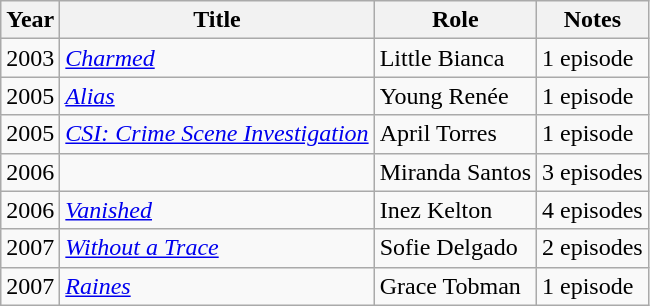<table class="wikitable sortable">
<tr>
<th>Year</th>
<th>Title</th>
<th>Role</th>
<th class="unsortable">Notes</th>
</tr>
<tr>
<td>2003</td>
<td><em><a href='#'>Charmed</a></em></td>
<td>Little Bianca</td>
<td>1 episode</td>
</tr>
<tr>
<td>2005</td>
<td><em><a href='#'>Alias</a></em></td>
<td>Young Renée</td>
<td>1 episode</td>
</tr>
<tr>
<td>2005</td>
<td><em><a href='#'>CSI: Crime Scene Investigation</a></em></td>
<td>April Torres</td>
<td>1 episode</td>
</tr>
<tr>
<td>2006</td>
<td><em></em></td>
<td>Miranda Santos</td>
<td>3 episodes</td>
</tr>
<tr>
<td>2006</td>
<td><em><a href='#'>Vanished</a></em></td>
<td>Inez Kelton</td>
<td>4 episodes</td>
</tr>
<tr>
<td>2007</td>
<td><em><a href='#'>Without a Trace</a></em></td>
<td>Sofie Delgado</td>
<td>2 episodes</td>
</tr>
<tr>
<td>2007</td>
<td><em><a href='#'>Raines</a></em></td>
<td>Grace Tobman</td>
<td>1 episode</td>
</tr>
</table>
